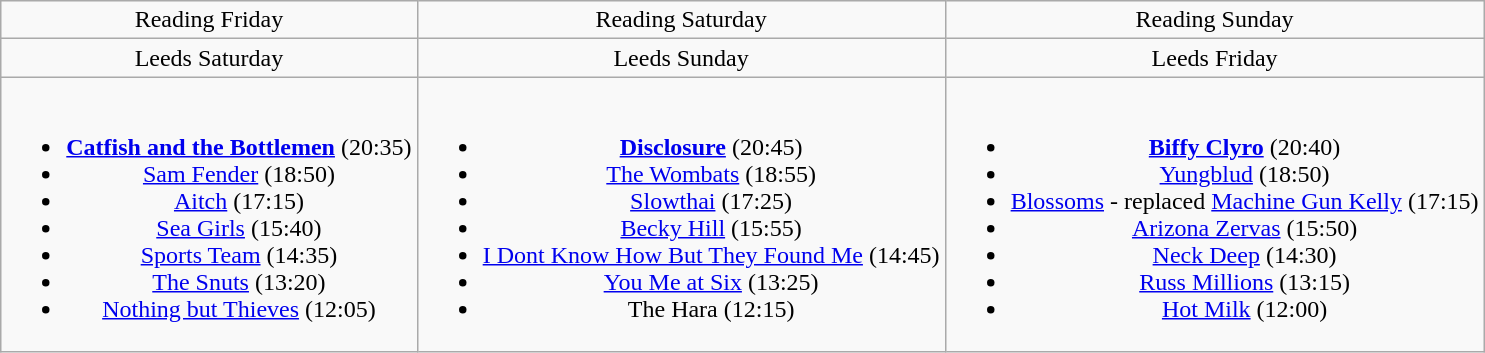<table class="wikitable" style="text-align:center;">
<tr>
<td>Reading Friday</td>
<td>Reading Saturday</td>
<td>Reading Sunday</td>
</tr>
<tr>
<td>Leeds Saturday</td>
<td>Leeds Sunday</td>
<td>Leeds Friday</td>
</tr>
<tr>
<td><br><ul><li><strong><a href='#'>Catfish and the Bottlemen</a></strong> (20:35)</li><li><a href='#'>Sam Fender</a> (18:50)</li><li><a href='#'>Aitch</a> (17:15)</li><li><a href='#'>Sea Girls</a> (15:40)</li><li><a href='#'>Sports Team</a> (14:35)</li><li><a href='#'>The Snuts</a> (13:20)</li><li><a href='#'>Nothing but Thieves</a> (12:05)</li></ul></td>
<td><br><ul><li><strong><a href='#'>Disclosure</a></strong> (20:45)</li><li><a href='#'>The Wombats</a> (18:55)</li><li><a href='#'>Slowthai</a> (17:25)</li><li><a href='#'>Becky Hill</a> (15:55)</li><li><a href='#'>I Dont Know How But They Found Me</a> (14:45)</li><li><a href='#'>You Me at Six</a> (13:25)</li><li>The Hara (12:15)</li></ul></td>
<td><br><ul><li><strong><a href='#'>Biffy Clyro</a></strong> (20:40)</li><li><a href='#'>Yungblud</a> (18:50)</li><li><a href='#'>Blossoms</a> - replaced <a href='#'>Machine Gun Kelly</a> (17:15)</li><li><a href='#'>Arizona Zervas</a> (15:50)</li><li><a href='#'>Neck Deep</a> (14:30)</li><li><a href='#'>Russ Millions</a> (13:15)</li><li><a href='#'>Hot Milk</a> (12:00)</li></ul></td>
</tr>
</table>
